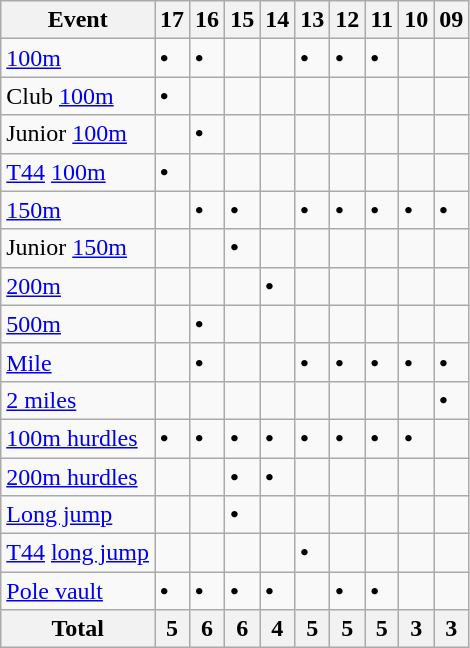<table class="wikitable">
<tr>
<th>Event</th>
<th>17</th>
<th>16</th>
<th>15</th>
<th>14</th>
<th>13</th>
<th>12</th>
<th>11</th>
<th>10</th>
<th>09</th>
</tr>
<tr>
<td><a href='#'>100m</a></td>
<td><strong>•</strong></td>
<td><strong>•</strong></td>
<td></td>
<td></td>
<td><strong>•</strong></td>
<td><strong>•</strong></td>
<td><strong>•</strong></td>
<td></td>
<td></td>
</tr>
<tr>
<td>Club <a href='#'>100m</a></td>
<td><strong>•</strong></td>
<td></td>
<td></td>
<td></td>
<td></td>
<td></td>
<td></td>
<td></td>
<td></td>
</tr>
<tr>
<td>Junior <a href='#'>100m</a></td>
<td></td>
<td><strong>•</strong></td>
<td></td>
<td></td>
<td></td>
<td></td>
<td></td>
<td></td>
<td></td>
</tr>
<tr>
<td><a href='#'>T44</a> <a href='#'>100m</a></td>
<td><strong>•</strong></td>
<td></td>
<td></td>
<td></td>
<td></td>
<td></td>
<td></td>
<td></td>
<td></td>
</tr>
<tr>
<td><a href='#'>150m</a></td>
<td></td>
<td><strong>•</strong></td>
<td><strong>•</strong></td>
<td></td>
<td><strong>•</strong></td>
<td><strong>•</strong></td>
<td><strong>•</strong></td>
<td><strong>•</strong></td>
<td><strong>•</strong></td>
</tr>
<tr>
<td>Junior <a href='#'>150m</a></td>
<td></td>
<td></td>
<td><strong>•</strong></td>
<td></td>
<td></td>
<td></td>
<td></td>
<td></td>
<td></td>
</tr>
<tr>
<td><a href='#'>200m</a></td>
<td></td>
<td></td>
<td></td>
<td><strong>•</strong></td>
<td></td>
<td></td>
<td></td>
<td></td>
<td></td>
</tr>
<tr>
<td><a href='#'>500m</a></td>
<td></td>
<td><strong>•</strong></td>
<td></td>
<td></td>
<td></td>
<td></td>
<td></td>
<td></td>
<td></td>
</tr>
<tr>
<td><a href='#'>Mile</a></td>
<td></td>
<td><strong>•</strong></td>
<td></td>
<td></td>
<td><strong>•</strong></td>
<td><strong>•</strong></td>
<td><strong>•</strong></td>
<td><strong>•</strong></td>
<td><strong>•</strong></td>
</tr>
<tr>
<td><a href='#'>2 miles</a></td>
<td></td>
<td></td>
<td></td>
<td></td>
<td></td>
<td></td>
<td></td>
<td></td>
<td><strong>•</strong></td>
</tr>
<tr>
<td><a href='#'>100m hurdles</a></td>
<td><strong>•</strong></td>
<td><strong>•</strong></td>
<td><strong>•</strong></td>
<td><strong>•</strong></td>
<td><strong>•</strong></td>
<td><strong>•</strong></td>
<td><strong>•</strong></td>
<td><strong>•</strong></td>
<td></td>
</tr>
<tr>
<td><a href='#'>200m hurdles</a></td>
<td></td>
<td></td>
<td><strong>•</strong></td>
<td><strong>•</strong></td>
<td></td>
<td></td>
<td></td>
<td></td>
<td></td>
</tr>
<tr>
<td><a href='#'>Long jump</a></td>
<td></td>
<td></td>
<td><strong>•</strong></td>
<td></td>
<td></td>
<td></td>
<td></td>
<td></td>
<td></td>
</tr>
<tr>
<td><a href='#'>T44</a> <a href='#'>long jump</a></td>
<td></td>
<td></td>
<td></td>
<td></td>
<td><strong>•</strong></td>
<td></td>
<td></td>
<td></td>
<td></td>
</tr>
<tr>
<td><a href='#'>Pole vault</a></td>
<td><strong>•</strong></td>
<td><strong>•</strong></td>
<td><strong>•</strong></td>
<td><strong>•</strong></td>
<td></td>
<td><strong>•</strong></td>
<td><strong>•</strong></td>
<td></td>
<td></td>
</tr>
<tr>
<th>Total</th>
<th>5</th>
<th>6</th>
<th>6</th>
<th>4</th>
<th>5</th>
<th>5</th>
<th>5</th>
<th>3</th>
<th>3</th>
</tr>
</table>
